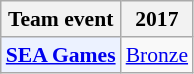<table style='font-size: 90%; text-align:center;' class='wikitable'>
<tr>
<th>Team event</th>
<th>2017</th>
</tr>
<tr>
<td bgcolor="#ECF2FF"; align="left"><strong><a href='#'>SEA Games</a></strong></td>
<td> <a href='#'>Bronze</a></td>
</tr>
</table>
